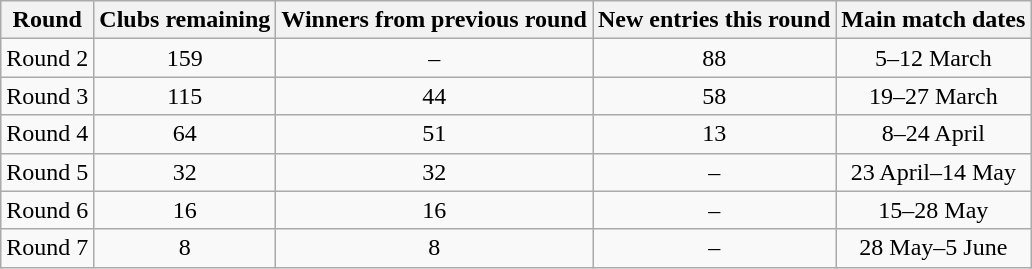<table class="wikitable" style="text-align:center;">
<tr>
<th>Round</th>
<th>Clubs remaining</th>
<th>Winners from previous round</th>
<th>New entries this round</th>
<th>Main match dates</th>
</tr>
<tr>
<td>Round 2</td>
<td>159</td>
<td>–</td>
<td>88</td>
<td>5–12 March</td>
</tr>
<tr>
<td>Round 3</td>
<td>115</td>
<td>44</td>
<td>58</td>
<td>19–27 March</td>
</tr>
<tr>
<td>Round 4</td>
<td>64</td>
<td>51</td>
<td>13</td>
<td>8–24 April</td>
</tr>
<tr>
<td>Round 5</td>
<td>32</td>
<td>32</td>
<td>–</td>
<td>23 April–14 May</td>
</tr>
<tr>
<td>Round 6</td>
<td>16</td>
<td>16</td>
<td>–</td>
<td>15–28 May</td>
</tr>
<tr>
<td>Round 7</td>
<td>8</td>
<td>8</td>
<td>–</td>
<td>28 May–5 June</td>
</tr>
</table>
